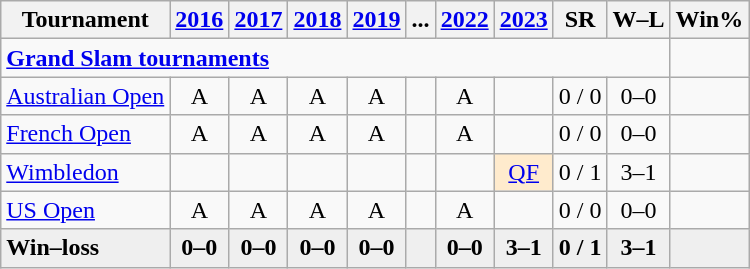<table class="wikitable" style=text-align:center>
<tr>
<th>Tournament</th>
<th><a href='#'>2016</a></th>
<th><a href='#'>2017</a></th>
<th><a href='#'>2018</a></th>
<th><a href='#'>2019</a></th>
<th>...</th>
<th><a href='#'>2022</a></th>
<th><a href='#'>2023</a></th>
<th>SR</th>
<th>W–L</th>
<th>Win%</th>
</tr>
<tr>
<td align=left colspan="10"><strong><a href='#'>Grand Slam tournaments</a></strong></td>
</tr>
<tr>
<td align=left><a href='#'>Australian Open</a></td>
<td>A</td>
<td>A</td>
<td>A</td>
<td>A</td>
<td></td>
<td>A</td>
<td></td>
<td>0 / 0</td>
<td>0–0</td>
<td></td>
</tr>
<tr>
<td align=left><a href='#'>French Open</a></td>
<td>A</td>
<td>A</td>
<td>A</td>
<td>A</td>
<td></td>
<td>A</td>
<td></td>
<td>0 / 0</td>
<td>0–0</td>
<td></td>
</tr>
<tr>
<td align=left><a href='#'>Wimbledon</a></td>
<td></td>
<td></td>
<td></td>
<td></td>
<td></td>
<td></td>
<td bgcolor= ffebcd><a href='#'>QF</a></td>
<td>0 / 1</td>
<td>3–1</td>
<td></td>
</tr>
<tr>
<td align=left><a href='#'>US Open</a></td>
<td>A</td>
<td>A</td>
<td>A</td>
<td>A</td>
<td></td>
<td>A</td>
<td></td>
<td>0 / 0</td>
<td>0–0</td>
<td></td>
</tr>
<tr style=background:#efefef;font-weight:bold>
<td align=left>Win–loss</td>
<td>0–0</td>
<td>0–0</td>
<td>0–0</td>
<td>0–0</td>
<td></td>
<td>0–0</td>
<td>3–1</td>
<td>0 / 1</td>
<td>3–1</td>
<td></td>
</tr>
</table>
